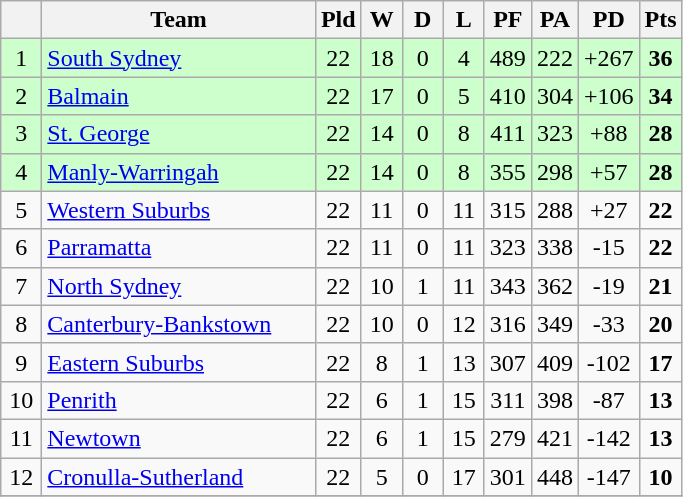<table class="wikitable" style="text-align:center;">
<tr>
<th width=20 abbr="Position×"></th>
<th width=175>Team</th>
<th width=20 abbr="Played">Pld</th>
<th width=20 abbr="Won">W</th>
<th width=20 abbr="Drawn">D</th>
<th width=20 abbr="Lost">L</th>
<th width=20 abbr="Points for">PF</th>
<th width=20 abbr="Points against">PA</th>
<th width=20 abbr="Points difference">PD</th>
<th width=20 abbr="Points">Pts</th>
</tr>
<tr style="background: #ccffcc;">
<td>1</td>
<td style="text-align:left;"> <a href='#'>South Sydney</a></td>
<td>22</td>
<td>18</td>
<td>0</td>
<td>4</td>
<td>489</td>
<td>222</td>
<td>+267</td>
<td><strong>36</strong></td>
</tr>
<tr style="background: #ccffcc;">
<td>2</td>
<td style="text-align:left;"> <a href='#'>Balmain</a></td>
<td>22</td>
<td>17</td>
<td>0</td>
<td>5</td>
<td>410</td>
<td>304</td>
<td>+106</td>
<td><strong>34</strong></td>
</tr>
<tr style="background: #ccffcc;">
<td>3</td>
<td style="text-align:left;"> <a href='#'>St. George</a></td>
<td>22</td>
<td>14</td>
<td>0</td>
<td>8</td>
<td>411</td>
<td>323</td>
<td>+88</td>
<td><strong>28</strong></td>
</tr>
<tr style="background: #ccffcc;">
<td>4</td>
<td style="text-align:left;"> <a href='#'>Manly-Warringah</a></td>
<td>22</td>
<td>14</td>
<td>0</td>
<td>8</td>
<td>355</td>
<td>298</td>
<td>+57</td>
<td><strong>28</strong></td>
</tr>
<tr>
<td>5</td>
<td style="text-align:left;"> <a href='#'>Western Suburbs</a></td>
<td>22</td>
<td>11</td>
<td>0</td>
<td>11</td>
<td>315</td>
<td>288</td>
<td>+27</td>
<td><strong>22</strong></td>
</tr>
<tr>
<td>6</td>
<td style="text-align:left;"> <a href='#'>Parramatta</a></td>
<td>22</td>
<td>11</td>
<td>0</td>
<td>11</td>
<td>323</td>
<td>338</td>
<td>-15</td>
<td><strong>22</strong></td>
</tr>
<tr>
<td>7</td>
<td style="text-align:left;"> <a href='#'>North Sydney</a></td>
<td>22</td>
<td>10</td>
<td>1</td>
<td>11</td>
<td>343</td>
<td>362</td>
<td>-19</td>
<td><strong>21</strong></td>
</tr>
<tr>
<td>8</td>
<td style="text-align:left;"> <a href='#'>Canterbury-Bankstown</a></td>
<td>22</td>
<td>10</td>
<td>0</td>
<td>12</td>
<td>316</td>
<td>349</td>
<td>-33</td>
<td><strong>20</strong></td>
</tr>
<tr>
<td>9</td>
<td style="text-align:left;"> <a href='#'>Eastern Suburbs</a></td>
<td>22</td>
<td>8</td>
<td>1</td>
<td>13</td>
<td>307</td>
<td>409</td>
<td>-102</td>
<td><strong>17</strong></td>
</tr>
<tr>
<td>10</td>
<td style="text-align:left;"> <a href='#'>Penrith</a></td>
<td>22</td>
<td>6</td>
<td>1</td>
<td>15</td>
<td>311</td>
<td>398</td>
<td>-87</td>
<td><strong>13</strong></td>
</tr>
<tr>
<td>11</td>
<td style="text-align:left;"> <a href='#'>Newtown</a></td>
<td>22</td>
<td>6</td>
<td>1</td>
<td>15</td>
<td>279</td>
<td>421</td>
<td>-142</td>
<td><strong>13</strong></td>
</tr>
<tr>
<td>12</td>
<td style="text-align:left;"> <a href='#'>Cronulla-Sutherland</a></td>
<td>22</td>
<td>5</td>
<td>0</td>
<td>17</td>
<td>301</td>
<td>448</td>
<td>-147</td>
<td><strong>10</strong></td>
</tr>
<tr>
</tr>
</table>
